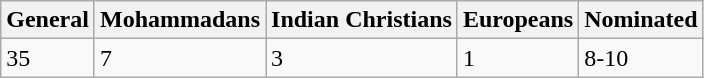<table class="wikitable">
<tr>
<th>General</th>
<th>Mohammadans</th>
<th>Indian Christians</th>
<th>Europeans</th>
<th>Nominated</th>
</tr>
<tr>
<td>35</td>
<td>7</td>
<td>3</td>
<td>1</td>
<td>8-10</td>
</tr>
</table>
